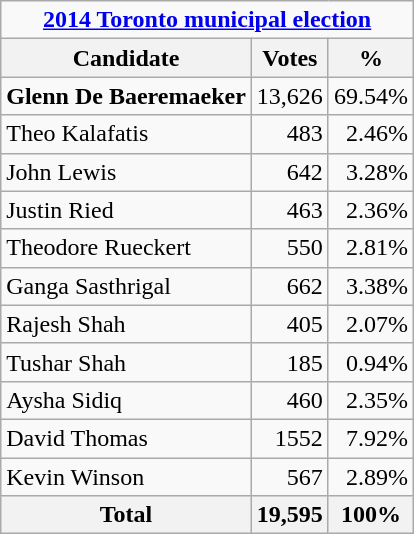<table class="wikitable">
<tr>
<td Colspan="3" align="center"><strong><a href='#'>2014 Toronto municipal election</a></strong></td>
</tr>
<tr>
<th bgcolor="#DDDDFF">Candidate</th>
<th bgcolor="#DDDDFF">Votes</th>
<th bgcolor="#DDDDFF">%</th>
</tr>
<tr>
<td><strong>Glenn De Baeremaeker</strong></td>
<td align=right>13,626</td>
<td align=right>69.54%</td>
</tr>
<tr>
<td>Theo Kalafatis</td>
<td align=right>483</td>
<td align=right>2.46%</td>
</tr>
<tr>
<td>John Lewis</td>
<td align=right>642</td>
<td align=right>3.28%</td>
</tr>
<tr>
<td>Justin Ried</td>
<td align=right>463</td>
<td align=right>2.36%</td>
</tr>
<tr>
<td>Theodore Rueckert</td>
<td align=right>550</td>
<td align=right>2.81%</td>
</tr>
<tr>
<td>Ganga Sasthrigal</td>
<td align=right>662</td>
<td align=right>3.38%</td>
</tr>
<tr>
<td>Rajesh Shah</td>
<td align=right>405</td>
<td align=right>2.07%</td>
</tr>
<tr>
<td>Tushar Shah</td>
<td align=right>185</td>
<td align=right>0.94%</td>
</tr>
<tr>
<td>Aysha Sidiq</td>
<td align=right>460</td>
<td align=right>2.35%</td>
</tr>
<tr>
<td>David Thomas</td>
<td align=right>1552</td>
<td align=right>7.92%</td>
</tr>
<tr>
<td>Kevin Winson</td>
<td align=right>567</td>
<td align=right>2.89%</td>
</tr>
<tr>
<th>Total</th>
<th align=right>19,595</th>
<th align=right>100%</th>
</tr>
</table>
